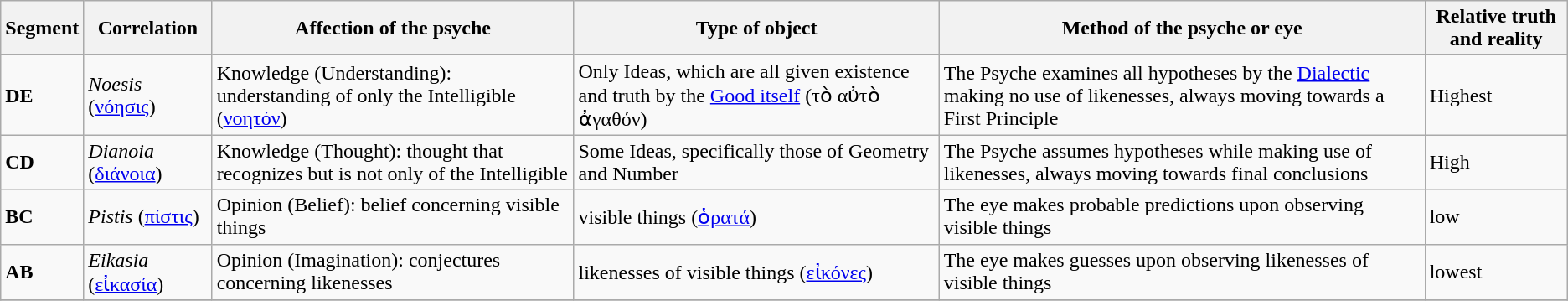<table class="wikitable">
<tr>
<th><strong>Segment</strong></th>
<th><strong>Correlation</strong></th>
<th><strong>Affection of the psyche</strong></th>
<th><strong>Type of object</strong></th>
<th><strong>Method of the psyche or eye</strong></th>
<th><strong>Relative truth and reality</strong></th>
</tr>
<tr>
<td><strong>DE</strong></td>
<td><em>Noesis</em> (<a href='#'>νόησις</a>)</td>
<td>Knowledge (Understanding): understanding of only the Intelligible (<a href='#'>νοητόν</a>)</td>
<td>Only Ideas, which are all given existence and truth by the <a href='#'>Good itself</a> (τὸ αὐτὸ ἀγαθόν)</td>
<td>The Psyche examines all hypotheses by the <a href='#'>Dialectic</a> making no use of likenesses, always moving towards a First Principle</td>
<td>Highest</td>
</tr>
<tr>
<td><strong>CD</strong></td>
<td><em>Dianoia</em> (<a href='#'>διάνοια</a>)</td>
<td>Knowledge (Thought): thought that recognizes but is not only of the Intelligible</td>
<td>Some Ideas, specifically those of Geometry and Number</td>
<td>The Psyche assumes hypotheses while making use of likenesses, always moving towards final conclusions</td>
<td>High</td>
</tr>
<tr>
<td><strong>BC</strong></td>
<td><em>Pistis</em> (<a href='#'>πίστις</a>)</td>
<td>Opinion (Belief): belief concerning visible things</td>
<td>visible things (<a href='#'>ὁρατά</a>)</td>
<td>The eye makes probable predictions upon observing visible things</td>
<td>low</td>
</tr>
<tr>
<td><strong>AB</strong></td>
<td><em>Eikasia</em> (<a href='#'>εἰκασία</a>)</td>
<td>Opinion (Imagination): conjectures concerning likenesses</td>
<td>likenesses of visible things (<a href='#'>εἰκόνες</a>)</td>
<td>The eye makes guesses upon observing likenesses of visible things</td>
<td>lowest</td>
</tr>
<tr>
</tr>
</table>
